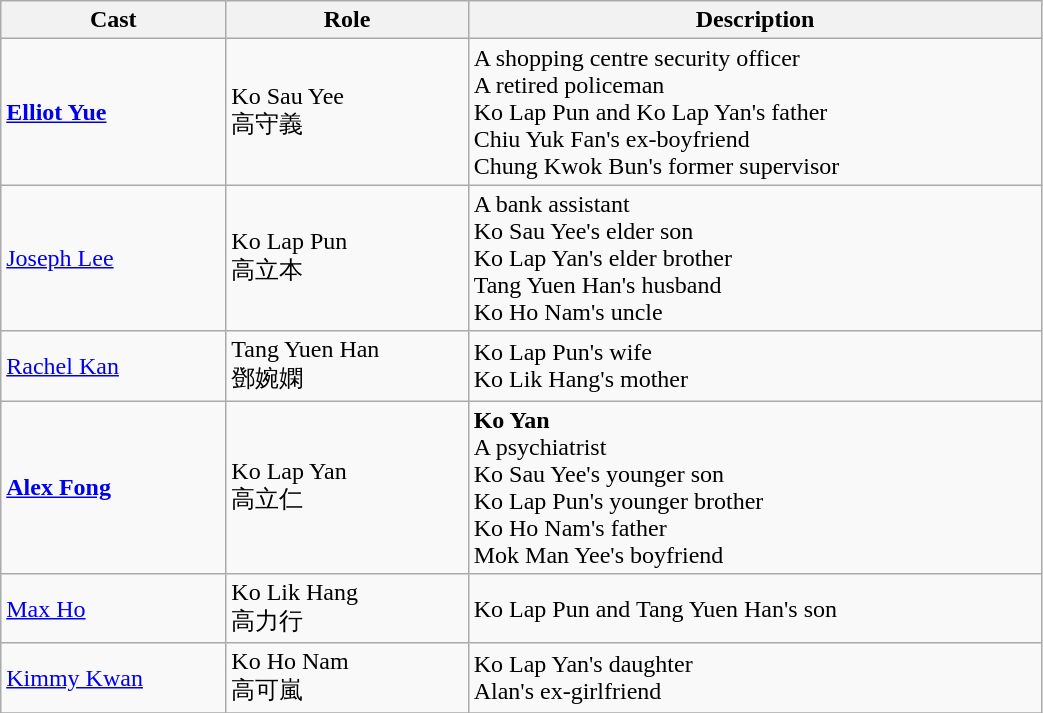<table class="wikitable" width="55%">
<tr>
<th>Cast</th>
<th>Role</th>
<th>Description</th>
</tr>
<tr>
<td><strong><a href='#'>Elliot Yue</a></strong></td>
<td>Ko Sau Yee <br> 高守義</td>
<td>A shopping centre security officer<br>A retired policeman<br>Ko Lap Pun and Ko Lap Yan's father<br>Chiu Yuk Fan's ex-boyfriend<br>Chung Kwok Bun's former supervisor</td>
</tr>
<tr>
<td><a href='#'>Joseph Lee</a></td>
<td>Ko Lap Pun<br>高立本</td>
<td>A bank assistant<br>Ko Sau Yee's elder son<br>Ko Lap Yan's elder brother<br>Tang Yuen Han's husband<br>Ko Ho Nam's uncle</td>
</tr>
<tr>
<td><a href='#'>Rachel Kan</a></td>
<td>Tang Yuen Han<br>鄧婉嫻</td>
<td>Ko Lap Pun's wife<br>Ko Lik Hang's mother</td>
</tr>
<tr>
<td><strong><a href='#'>Alex Fong</a></strong></td>
<td>Ko Lap Yan<br> 高立仁</td>
<td><strong>Ko Yan</strong><br>A psychiatrist<br>Ko Sau Yee's younger son<br>Ko Lap Pun's younger brother<br>Ko Ho Nam's father<br>Mok Man Yee's boyfriend</td>
</tr>
<tr>
<td><a href='#'>Max Ho</a></td>
<td>Ko Lik Hang<br>高力行</td>
<td>Ko Lap Pun and Tang Yuen Han's son</td>
</tr>
<tr>
<td><a href='#'>Kimmy Kwan</a></td>
<td>Ko Ho Nam<br>高可嵐</td>
<td>Ko Lap Yan's daughter<br>Alan's ex-girlfriend</td>
</tr>
<tr>
</tr>
</table>
